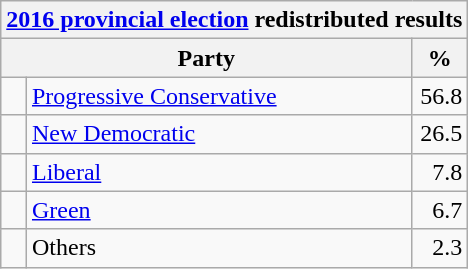<table class="wikitable">
<tr>
<th colspan="4"><a href='#'>2016 provincial election</a> redistributed results</th>
</tr>
<tr>
<th bgcolor="#DDDDFF" width="130px" colspan="2">Party</th>
<th bgcolor="#DDDDFF" width="30px">%</th>
</tr>
<tr>
<td> </td>
<td><a href='#'>Progressive Conservative</a></td>
<td align=right>56.8</td>
</tr>
<tr>
<td> </td>
<td><a href='#'>New Democratic</a></td>
<td align=right>26.5</td>
</tr>
<tr>
<td> </td>
<td><a href='#'>Liberal</a></td>
<td align=right>7.8</td>
</tr>
<tr>
<td> </td>
<td><a href='#'>Green</a></td>
<td align=right>6.7</td>
</tr>
<tr>
<td> </td>
<td>Others</td>
<td align=right>2.3</td>
</tr>
</table>
